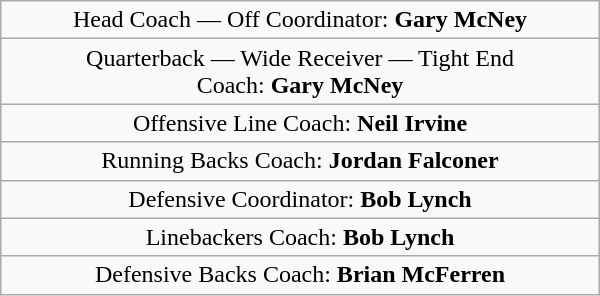<table class="wikitable" style="width: 25em; text-align: center;">
<tr>
<td>Head Coach — Off Coordinator:  <strong>Gary McNey</strong></td>
</tr>
<tr>
<td>Quarterback — Wide Receiver — Tight End<br>Coach: <strong>Gary McNey</strong></td>
</tr>
<tr>
<td>Offensive Line Coach:  <strong>Neil Irvine</strong></td>
</tr>
<tr>
<td>Running Backs Coach:  <strong>Jordan Falconer</strong></td>
</tr>
<tr>
<td>Defensive Coordinator:  <strong>Bob Lynch</strong></td>
</tr>
<tr>
<td>Linebackers Coach:  <strong>Bob Lynch</strong></td>
</tr>
<tr>
<td>Defensive Backs Coach:  <strong>Brian McFerren</strong></td>
</tr>
</table>
